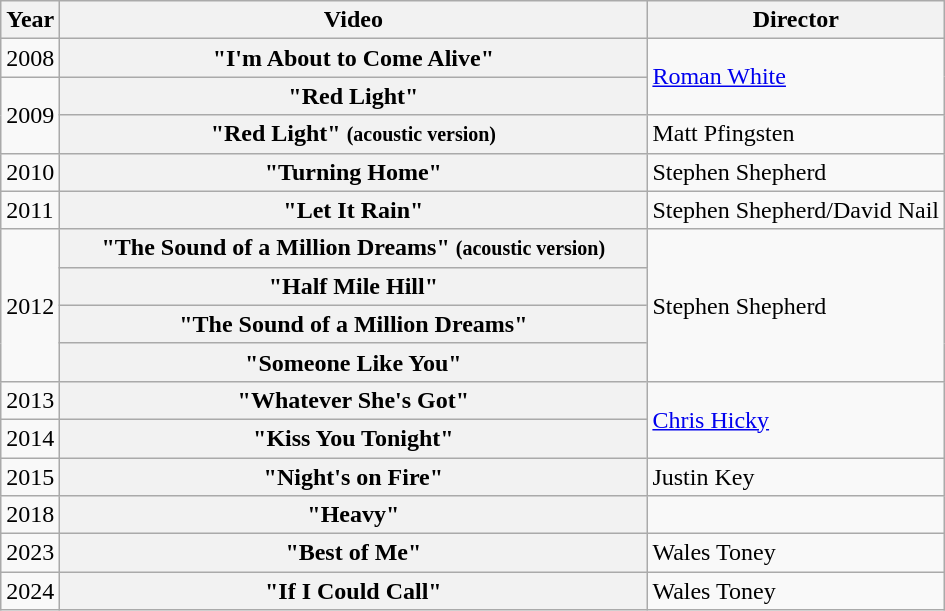<table class="wikitable plainrowheaders">
<tr>
<th>Year</th>
<th style="width:24em;">Video</th>
<th>Director</th>
</tr>
<tr>
<td>2008</td>
<th scope="row">"I'm About to Come Alive"</th>
<td rowspan="2"><a href='#'>Roman White</a></td>
</tr>
<tr>
<td rowspan="2">2009</td>
<th scope="row">"Red Light"</th>
</tr>
<tr>
<th scope="row">"Red Light" <small>(acoustic version)</small></th>
<td>Matt Pfingsten</td>
</tr>
<tr>
<td>2010</td>
<th scope="row">"Turning Home"</th>
<td>Stephen Shepherd</td>
</tr>
<tr>
<td>2011</td>
<th scope="row">"Let It Rain"</th>
<td>Stephen Shepherd/David Nail</td>
</tr>
<tr>
<td rowspan="4">2012</td>
<th scope="row">"The Sound of a Million Dreams" <small>(acoustic version)</small></th>
<td rowspan="4">Stephen Shepherd</td>
</tr>
<tr>
<th scope="row">"Half Mile Hill"</th>
</tr>
<tr>
<th scope="row">"The Sound of a Million Dreams"</th>
</tr>
<tr>
<th scope="row">"Someone Like You"</th>
</tr>
<tr>
<td>2013</td>
<th scope="row">"Whatever She's Got"</th>
<td rowspan="2"><a href='#'>Chris Hicky</a></td>
</tr>
<tr>
<td>2014</td>
<th scope="row">"Kiss You Tonight"</th>
</tr>
<tr>
<td>2015</td>
<th scope="row">"Night's on Fire"</th>
<td>Justin Key</td>
</tr>
<tr>
<td>2018</td>
<th scope="row">"Heavy"</th>
<td></td>
</tr>
<tr>
<td>2023</td>
<th scope="row">"Best of Me"</th>
<td>Wales Toney</td>
</tr>
<tr>
<td>2024</td>
<th scope="row">"If I Could Call"</th>
<td>Wales Toney</td>
</tr>
</table>
